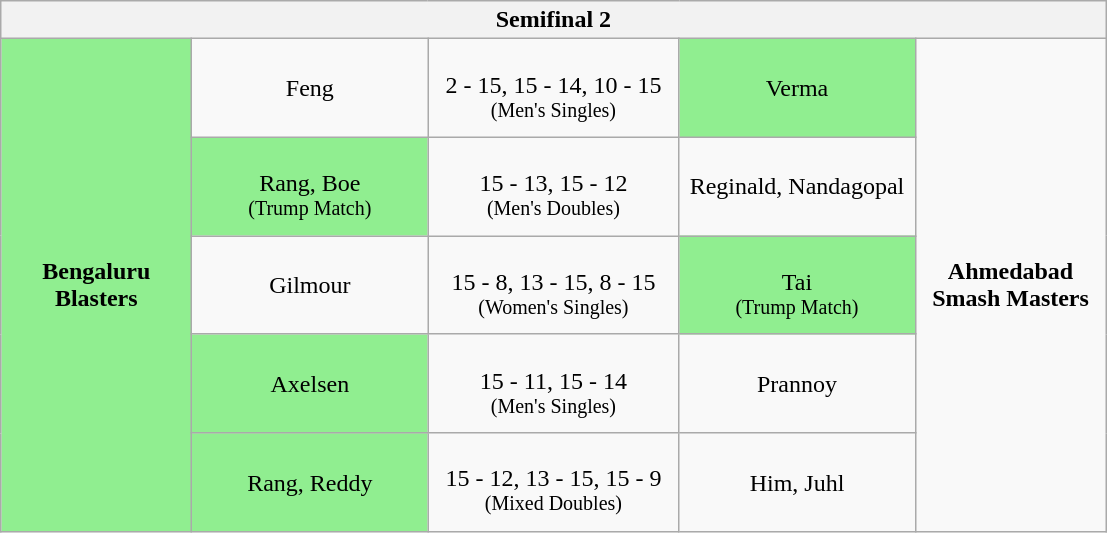<table class="wikitable" style="text-align: center;">
<tr>
<th colspan="5">Semifinal 2</th>
</tr>
<tr>
<td rowspan="5"  style="background:lightgreen;width: 120px"><strong>Bengaluru Blasters</strong><br></td>
<td style="width: 150px">Feng</td>
<td style="width: 160px"><br>2 - 15, 15 - 14, 10 - 15 <br><sup>(Men's Singles)</sup></td>
<td style="width: 150px;background:lightgreen;">Verma</td>
<td rowspan="5" style="width: 120px"><strong>Ahmedabad Smash Masters</strong></td>
</tr>
<tr>
<td style="width: 150px;background:lightgreen;"><br>Rang, Boe<br><sup>(Trump Match)</sup></td>
<td><br> 15 - 13, 15 - 12 <br><sup>(Men's Doubles)</sup></td>
<td>Reginald, Nandagopal</td>
</tr>
<tr>
<td>Gilmour</td>
<td><br> 15 - 8, 13 - 15, 8 - 15 <br><sup>(Women's Singles)</sup></td>
<td style="width: 150px;background:lightgreen;"><br>Tai<br><sup>(Trump Match)</sup></td>
</tr>
<tr>
<td style="width: 150px;background:lightgreen;">Axelsen</td>
<td><br> 15 - 11, 15 - 14<br><sup>(Men's Singles)</sup></td>
<td>Prannoy</td>
</tr>
<tr>
<td style="width: 150px;background:lightgreen;">Rang, Reddy</td>
<td><br> 15 - 12, 13 - 15, 15 - 9 <br><sup>(Mixed Doubles)</sup></td>
<td>Him, Juhl</td>
</tr>
</table>
